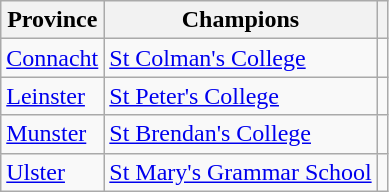<table class="wikitable">
<tr>
<th>Province</th>
<th>Champions</th>
<th></th>
</tr>
<tr>
<td><a href='#'>Connacht</a></td>
<td><a href='#'>St Colman's College</a></td>
<td></td>
</tr>
<tr>
<td><a href='#'>Leinster</a></td>
<td><a href='#'>St Peter's College</a></td>
<td></td>
</tr>
<tr>
<td><a href='#'>Munster</a></td>
<td><a href='#'>St Brendan's College</a></td>
<td></td>
</tr>
<tr>
<td><a href='#'>Ulster</a></td>
<td><a href='#'>St Mary's Grammar School</a></td>
<td></td>
</tr>
</table>
